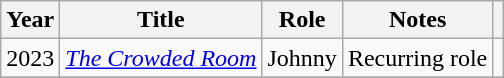<table class="wikitable sortable">
<tr>
<th>Year</th>
<th>Title</th>
<th>Role</th>
<th class="unsortable">Notes</th>
<th class="unsortable"></th>
</tr>
<tr>
<td>2023</td>
<td><em> <a href='#'>The Crowded Room</a></em></td>
<td>Johnny</td>
<td>Recurring role</td>
<td></td>
</tr>
<tr>
</tr>
</table>
